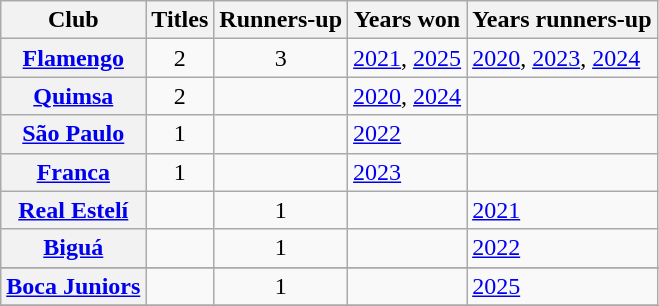<table class="wikitable plainrowheaders sortable">
<tr>
<th scope="col">Club</th>
<th scope="col">Titles</th>
<th scope="col">Runners-up</th>
<th scope="col">Years won</th>
<th scope="col">Years runners-up</th>
</tr>
<tr>
<th align="left" scope="row"> <a href='#'>Flamengo</a></th>
<td align="center">2</td>
<td align="center">3</td>
<td><a href='#'>2021</a>, <a href='#'>2025</a></td>
<td><a href='#'>2020</a>, <a href='#'>2023</a>, <a href='#'>2024</a></td>
</tr>
<tr>
<th align="left" scope="row"> <a href='#'>Quimsa</a></th>
<td align="center">2</td>
<td align="center"></td>
<td><a href='#'>2020</a>, <a href='#'>2024</a></td>
<td align="center"></td>
</tr>
<tr>
<th align="left" scope="row"> <a href='#'>São Paulo</a></th>
<td align="center">1</td>
<td align="center"></td>
<td><a href='#'>2022</a></td>
<td align="center"></td>
</tr>
<tr>
<th align="left" scope="row"> <a href='#'>Franca</a></th>
<td align="center">1</td>
<td align="center"></td>
<td><a href='#'>2023</a></td>
<td align="center"></td>
</tr>
<tr>
<th align="left" scope="row"> <a href='#'>Real Estelí</a></th>
<td align="center"></td>
<td align="center">1</td>
<td align="center"></td>
<td><a href='#'>2021</a></td>
</tr>
<tr>
<th align="left" scope="row"> <a href='#'>Biguá</a></th>
<td align="center"></td>
<td align="center">1</td>
<td align="center"></td>
<td><a href='#'>2022</a></td>
</tr>
<tr>
</tr>
<tr>
<th align="left" scope="row"> <a href='#'>Boca Juniors</a></th>
<td align="center"></td>
<td align="center">1</td>
<td align="center"></td>
<td><a href='#'>2025</a></td>
</tr>
<tr>
</tr>
</table>
